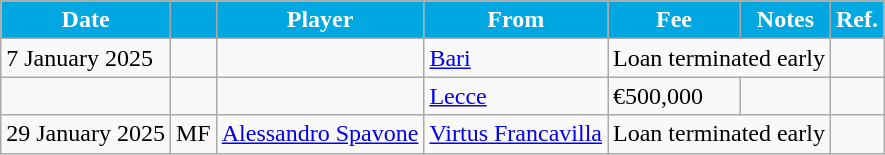<table class="wikitable plainrowheaders">
<tr>
<th style="background:#00a7e1; color:white; text-align:center;">Date</th>
<th style="background:#00a7e1; color:white; text-align:center;"></th>
<th style="background:#00a7e1; color:white; text-align:center;">Player</th>
<th style="background:#00a7e1; color:white; text-align:center;">From</th>
<th style="background:#00a7e1; color:white; text-align:center;">Fee</th>
<th style="background:#00a7e1; color:white; text-align:center;">Notes</th>
<th style="background:#00a7e1; color:white; text-align:center;">Ref.</th>
</tr>
<tr>
<td>7 January 2025</td>
<td></td>
<td></td>
<td> <a href='#'>Bari</a></td>
<td colspan="2">Loan terminated early</td>
<td></td>
</tr>
<tr>
<td></td>
<td></td>
<td></td>
<td> <a href='#'>Lecce</a></td>
<td>€500,000</td>
<td></td>
<td></td>
</tr>
<tr>
<td>29 January 2025</td>
<td>MF</td>
<td> <a href='#'>Alessandro Spavone</a></td>
<td> <a href='#'>Virtus Francavilla</a></td>
<td colspan="2">Loan terminated early</td>
<td></td>
</tr>
</table>
